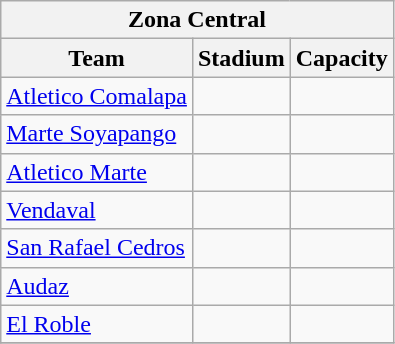<table class="wikitable" style="text-align:left">
<tr>
<th colspan=3>Zona Central</th>
</tr>
<tr>
<th>Team</th>
<th>Stadium</th>
<th>Capacity</th>
</tr>
<tr>
<td><a href='#'>Atletico Comalapa</a></td>
<td></td>
<td></td>
</tr>
<tr>
<td><a href='#'>Marte Soyapango</a></td>
<td></td>
<td></td>
</tr>
<tr>
<td><a href='#'>Atletico Marte</a></td>
<td></td>
<td></td>
</tr>
<tr>
<td><a href='#'>Vendaval</a></td>
<td></td>
<td></td>
</tr>
<tr>
<td><a href='#'>San Rafael Cedros</a></td>
<td></td>
<td></td>
</tr>
<tr>
<td><a href='#'>Audaz</a></td>
<td></td>
<td></td>
</tr>
<tr>
<td><a href='#'>El Roble</a></td>
<td></td>
<td></td>
</tr>
<tr>
</tr>
</table>
